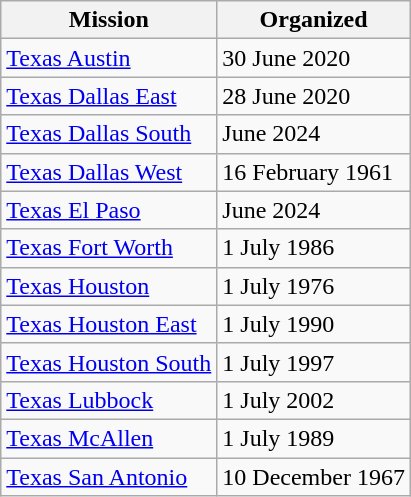<table class="wikitable sortable">
<tr>
<th>Mission</th>
<th>Organized</th>
</tr>
<tr>
<td><a href='#'>Texas Austin</a></td>
<td>30 June 2020</td>
</tr>
<tr>
<td><a href='#'>Texas Dallas East</a></td>
<td>28 June 2020</td>
</tr>
<tr>
<td><a href='#'>Texas Dallas South</a></td>
<td>June 2024</td>
</tr>
<tr>
<td><a href='#'>Texas Dallas West</a></td>
<td>16 February 1961</td>
</tr>
<tr>
<td><a href='#'>Texas El Paso</a></td>
<td>June 2024</td>
</tr>
<tr>
<td><a href='#'>Texas Fort Worth</a></td>
<td>1 July 1986</td>
</tr>
<tr>
<td><a href='#'>Texas Houston</a></td>
<td>1 July 1976</td>
</tr>
<tr>
<td><a href='#'>Texas Houston East</a></td>
<td>1 July 1990</td>
</tr>
<tr>
<td><a href='#'>Texas Houston South</a></td>
<td>1 July 1997</td>
</tr>
<tr>
<td><a href='#'>Texas Lubbock</a></td>
<td>1 July 2002</td>
</tr>
<tr>
<td><a href='#'>Texas McAllen</a></td>
<td>1 July 1989</td>
</tr>
<tr>
<td><a href='#'>Texas San Antonio</a></td>
<td>10 December 1967</td>
</tr>
</table>
